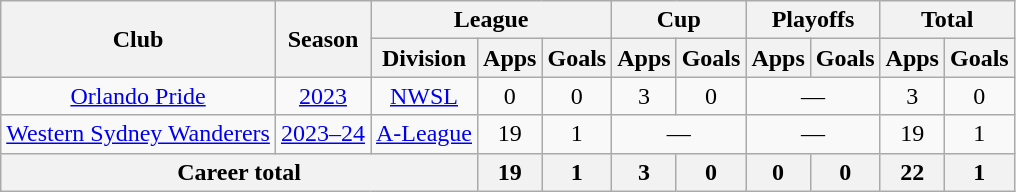<table class="wikitable" style="text-align: center;">
<tr>
<th rowspan="2">Club</th>
<th rowspan="2">Season</th>
<th colspan="3">League</th>
<th colspan="2">Cup</th>
<th colspan="2">Playoffs</th>
<th colspan="2">Total</th>
</tr>
<tr>
<th>Division</th>
<th>Apps</th>
<th>Goals</th>
<th>Apps</th>
<th>Goals</th>
<th>Apps</th>
<th>Goals</th>
<th>Apps</th>
<th>Goals</th>
</tr>
<tr>
<td><a href='#'>Orlando Pride</a></td>
<td><a href='#'>2023</a></td>
<td><a href='#'>NWSL</a></td>
<td>0</td>
<td>0</td>
<td>3</td>
<td>0</td>
<td colspan="2">—</td>
<td>3</td>
<td>0</td>
</tr>
<tr>
<td><a href='#'>Western Sydney Wanderers</a></td>
<td><a href='#'>2023–24</a></td>
<td><a href='#'>A-League</a></td>
<td>19</td>
<td>1</td>
<td colspan="2">—</td>
<td colspan="2">—</td>
<td>19</td>
<td>1</td>
</tr>
<tr>
<th colspan="3">Career total</th>
<th>19</th>
<th>1</th>
<th>3</th>
<th>0</th>
<th>0</th>
<th>0</th>
<th>22</th>
<th>1</th>
</tr>
</table>
